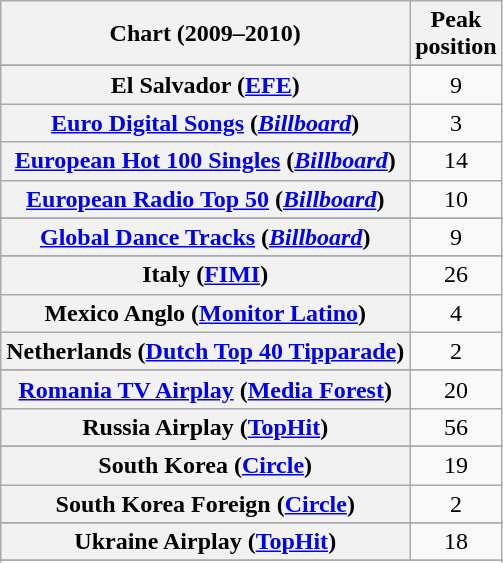<table class="wikitable sortable plainrowheaders" style="text-align:center">
<tr>
<th scope="col">Chart (2009–2010)</th>
<th scope="col">Peak<br>position</th>
</tr>
<tr>
</tr>
<tr>
</tr>
<tr>
</tr>
<tr>
</tr>
<tr>
</tr>
<tr>
</tr>
<tr>
</tr>
<tr>
</tr>
<tr>
</tr>
<tr>
</tr>
<tr>
<th scope="row">El Salvador (<a href='#'>EFE</a>)</th>
<td>9</td>
</tr>
<tr>
<th scope="row"><a href='#'>Euro Digital Songs</a> (<em><a href='#'>Billboard</a></em>)</th>
<td>3</td>
</tr>
<tr>
<th scope="row"><a href='#'>European Hot 100 Singles</a> (<em><a href='#'>Billboard</a></em>)</th>
<td>14</td>
</tr>
<tr>
<th scope="row"><a href='#'>European Radio Top 50</a> (<em><a href='#'>Billboard</a></em>)</th>
<td>10</td>
</tr>
<tr>
</tr>
<tr>
</tr>
<tr>
</tr>
<tr>
<th scope="row"><a href='#'>Global Dance Tracks</a> (<em><a href='#'>Billboard</a></em>)</th>
<td>9</td>
</tr>
<tr>
</tr>
<tr>
</tr>
<tr>
</tr>
<tr>
<th scope="row">Italy (<a href='#'>FIMI</a>)</th>
<td style="text-align:center;">26</td>
</tr>
<tr>
<th scope="row">Mexico Anglo (<a href='#'>Monitor Latino</a>)</th>
<td>4</td>
</tr>
<tr>
<th scope="row">Netherlands (<a href='#'>Dutch Top 40 Tipparade</a>)</th>
<td>2</td>
</tr>
<tr>
</tr>
<tr>
</tr>
<tr>
</tr>
<tr>
<th scope="row"><a href='#'>Romania TV Airplay</a> (<a href='#'>Media Forest</a>)</th>
<td>20</td>
</tr>
<tr>
<th scope="row">Russia Airplay (<a href='#'>TopHit</a>)</th>
<td>56</td>
</tr>
<tr>
</tr>
<tr>
</tr>
<tr>
<th scope="row">South Korea (<a href='#'>Circle</a>)</th>
<td>19</td>
</tr>
<tr>
<th scope="row">South Korea Foreign (<a href='#'>Circle</a>)</th>
<td>2</td>
</tr>
<tr>
</tr>
<tr>
</tr>
<tr>
</tr>
<tr>
<th scope="row">Ukraine Airplay (<a href='#'>TopHit</a>)</th>
<td>18</td>
</tr>
<tr>
</tr>
<tr>
</tr>
<tr>
</tr>
<tr>
</tr>
<tr>
</tr>
</table>
